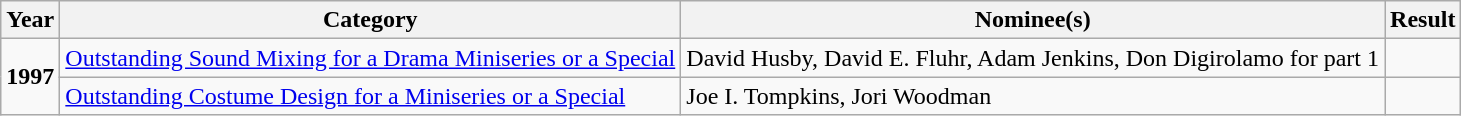<table class="wikitable">
<tr>
<th>Year</th>
<th>Category</th>
<th>Nominee(s)</th>
<th>Result</th>
</tr>
<tr>
<td rowspan="2"><strong>1997</strong></td>
<td><a href='#'>Outstanding Sound Mixing for a Drama Miniseries or a Special</a></td>
<td>David Husby, David E. Fluhr, Adam Jenkins, Don Digirolamo for part 1</td>
<td></td>
</tr>
<tr>
<td><a href='#'>Outstanding Costume Design for a Miniseries or a Special</a></td>
<td>Joe I. Tompkins, Jori Woodman</td>
<td></td>
</tr>
</table>
